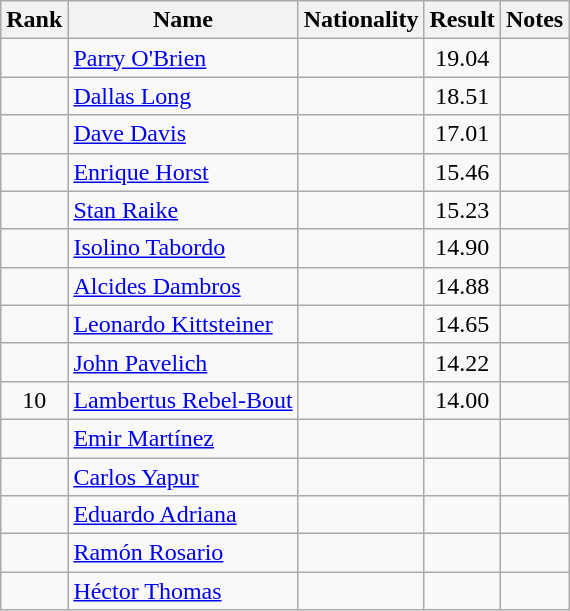<table class="wikitable sortable" style="text-align:center">
<tr>
<th>Rank</th>
<th>Name</th>
<th>Nationality</th>
<th>Result</th>
<th>Notes</th>
</tr>
<tr>
<td></td>
<td align=left><a href='#'>Parry O'Brien</a></td>
<td align=left></td>
<td>19.04</td>
<td></td>
</tr>
<tr>
<td></td>
<td align=left><a href='#'>Dallas Long</a></td>
<td align=left></td>
<td>18.51</td>
<td></td>
</tr>
<tr>
<td></td>
<td align=left><a href='#'>Dave Davis</a></td>
<td align=left></td>
<td>17.01</td>
<td></td>
</tr>
<tr>
<td></td>
<td align=left><a href='#'>Enrique Horst</a></td>
<td align=left></td>
<td>15.46</td>
<td></td>
</tr>
<tr>
<td></td>
<td align=left><a href='#'>Stan Raike</a></td>
<td align=left></td>
<td>15.23</td>
<td></td>
</tr>
<tr>
<td></td>
<td align=left><a href='#'>Isolino Tabordo</a></td>
<td align=left></td>
<td>14.90</td>
<td></td>
</tr>
<tr>
<td></td>
<td align=left><a href='#'>Alcides Dambros</a></td>
<td align=left></td>
<td>14.88</td>
<td></td>
</tr>
<tr>
<td></td>
<td align=left><a href='#'>Leonardo Kittsteiner</a></td>
<td align=left></td>
<td>14.65</td>
<td></td>
</tr>
<tr>
<td></td>
<td align=left><a href='#'>John Pavelich</a></td>
<td align=left></td>
<td>14.22</td>
<td></td>
</tr>
<tr>
<td>10</td>
<td align=left><a href='#'>Lambertus Rebel-Bout</a></td>
<td align=left></td>
<td>14.00</td>
<td></td>
</tr>
<tr>
<td></td>
<td align=left><a href='#'>Emir Martínez</a></td>
<td align=left></td>
<td></td>
<td></td>
</tr>
<tr>
<td></td>
<td align=left><a href='#'>Carlos Yapur</a></td>
<td align=left></td>
<td></td>
<td></td>
</tr>
<tr>
<td></td>
<td align=left><a href='#'>Eduardo Adriana</a></td>
<td align=left></td>
<td></td>
<td></td>
</tr>
<tr>
<td></td>
<td align=left><a href='#'>Ramón Rosario</a></td>
<td align=left></td>
<td></td>
<td></td>
</tr>
<tr>
<td></td>
<td align=left><a href='#'>Héctor Thomas</a></td>
<td align=left></td>
<td></td>
<td></td>
</tr>
</table>
